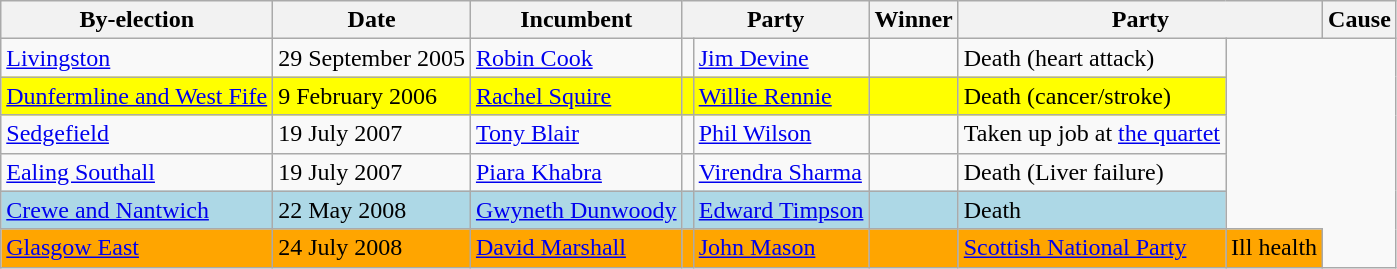<table class="wikitable">
<tr>
<th>By-election</th>
<th>Date</th>
<th>Incumbent</th>
<th colspan=2>Party</th>
<th>Winner</th>
<th colspan=2>Party</th>
<th>Cause</th>
</tr>
<tr>
<td><a href='#'>Livingston</a></td>
<td>29 September 2005</td>
<td><a href='#'>Robin Cook</a></td>
<td></td>
<td><a href='#'>Jim Devine</a></td>
<td></td>
<td>Death (heart attack)</td>
</tr>
<tr bgcolor=yellow>
<td><a href='#'>Dunfermline and West Fife</a></td>
<td>9 February 2006</td>
<td><a href='#'>Rachel Squire</a></td>
<td></td>
<td><a href='#'>Willie Rennie</a></td>
<td></td>
<td>Death (cancer/stroke)</td>
</tr>
<tr>
<td><a href='#'>Sedgefield</a></td>
<td>19 July 2007</td>
<td><a href='#'>Tony Blair</a></td>
<td></td>
<td><a href='#'>Phil Wilson</a></td>
<td></td>
<td>Taken up job at <a href='#'>the quartet</a></td>
</tr>
<tr>
<td><a href='#'>Ealing Southall</a></td>
<td>19 July 2007</td>
<td><a href='#'>Piara Khabra</a></td>
<td></td>
<td><a href='#'>Virendra Sharma</a></td>
<td></td>
<td>Death (Liver failure)</td>
</tr>
<tr bgcolor=lightblue>
<td><a href='#'>Crewe and Nantwich</a></td>
<td>22 May 2008</td>
<td><a href='#'>Gwyneth Dunwoody</a></td>
<td></td>
<td><a href='#'>Edward Timpson</a></td>
<td></td>
<td>Death</td>
</tr>
<tr bgcolor=orange>
<td><a href='#'>Glasgow East</a></td>
<td>24 July 2008</td>
<td><a href='#'>David Marshall</a></td>
<td></td>
<td><a href='#'>John Mason</a></td>
<td></td>
<td><a href='#'>Scottish National Party</a></td>
<td>Ill health</td>
</tr>
</table>
